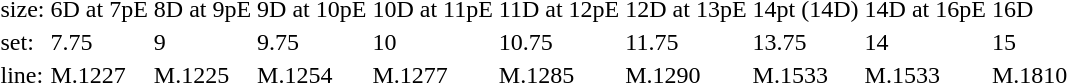<table style="margin-left:40px;">
<tr>
<td>size:</td>
<td>6D at 7pE</td>
<td>8D at 9pE</td>
<td>9D at 10pE</td>
<td>10D at 11pE</td>
<td>11D at 12pE</td>
<td>12D at 13pE</td>
<td>14pt (14D)</td>
<td>14D at 16pE</td>
<td>16D</td>
</tr>
<tr>
<td>set:</td>
<td>7.75</td>
<td>9</td>
<td>9.75</td>
<td>10</td>
<td>10.75</td>
<td>11.75</td>
<td>13.75</td>
<td>14</td>
<td>15</td>
</tr>
<tr>
<td>line:</td>
<td>M.1227</td>
<td>M.1225</td>
<td>M.1254</td>
<td>M.1277</td>
<td>M.1285</td>
<td>M.1290</td>
<td>M.1533</td>
<td>M.1533</td>
<td>M.1810</td>
</tr>
</table>
